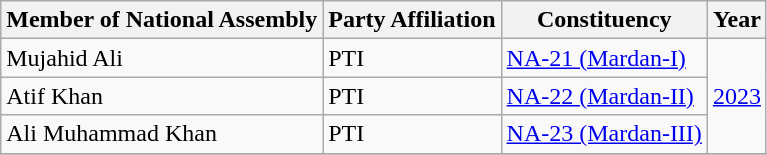<table class="wikitable sortable">
<tr>
<th>Member of National Assembly</th>
<th>Party Affiliation</th>
<th>Constituency</th>
<th>Year</th>
</tr>
<tr>
<td>Mujahid Ali</td>
<td>PTI</td>
<td><a href='#'>NA-21 (Mardan-I)</a></td>
<td rowspan="3"><a href='#'>2023</a></td>
</tr>
<tr>
<td>Atif Khan</td>
<td>PTI</td>
<td><a href='#'>NA-22 (Mardan-II)</a></td>
</tr>
<tr>
<td>Ali Muhammad Khan</td>
<td>PTI</td>
<td><a href='#'>NA-23 (Mardan-III)</a></td>
</tr>
<tr>
</tr>
</table>
